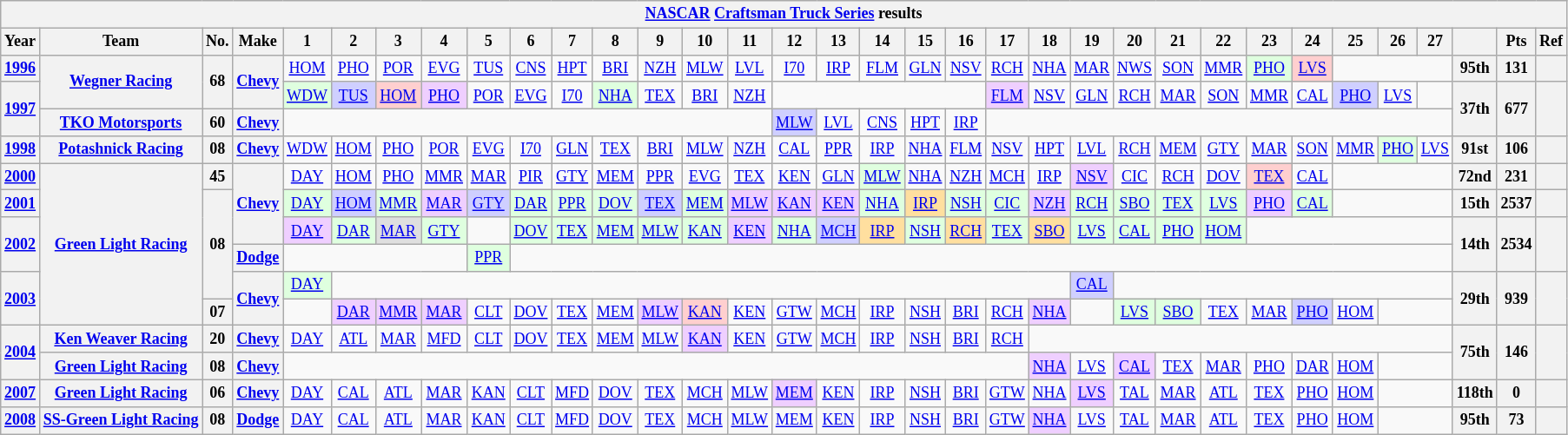<table class="wikitable" style="text-align:center; font-size:75%">
<tr>
<th colspan=45><a href='#'>NASCAR</a> <a href='#'>Craftsman Truck Series</a> results</th>
</tr>
<tr>
<th>Year</th>
<th>Team</th>
<th>No.</th>
<th>Make</th>
<th>1</th>
<th>2</th>
<th>3</th>
<th>4</th>
<th>5</th>
<th>6</th>
<th>7</th>
<th>8</th>
<th>9</th>
<th>10</th>
<th>11</th>
<th>12</th>
<th>13</th>
<th>14</th>
<th>15</th>
<th>16</th>
<th>17</th>
<th>18</th>
<th>19</th>
<th>20</th>
<th>21</th>
<th>22</th>
<th>23</th>
<th>24</th>
<th>25</th>
<th>26</th>
<th>27</th>
<th></th>
<th>Pts</th>
<th>Ref</th>
</tr>
<tr>
<th><a href='#'>1996</a></th>
<th rowspan=2><a href='#'>Wegner Racing</a></th>
<th rowspan=2>68</th>
<th rowspan=2><a href='#'>Chevy</a></th>
<td><a href='#'>HOM</a></td>
<td><a href='#'>PHO</a></td>
<td><a href='#'>POR</a></td>
<td><a href='#'>EVG</a></td>
<td><a href='#'>TUS</a></td>
<td><a href='#'>CNS</a></td>
<td><a href='#'>HPT</a></td>
<td><a href='#'>BRI</a></td>
<td><a href='#'>NZH</a></td>
<td><a href='#'>MLW</a></td>
<td><a href='#'>LVL</a></td>
<td><a href='#'>I70</a></td>
<td><a href='#'>IRP</a></td>
<td><a href='#'>FLM</a></td>
<td><a href='#'>GLN</a></td>
<td><a href='#'>NSV</a></td>
<td><a href='#'>RCH</a></td>
<td><a href='#'>NHA</a></td>
<td><a href='#'>MAR</a></td>
<td><a href='#'>NWS</a></td>
<td><a href='#'>SON</a></td>
<td><a href='#'>MMR</a></td>
<td style="background:#DFFFDF;"><a href='#'>PHO</a><br></td>
<td style="background:#FFCFCF;"><a href='#'>LVS</a><br></td>
<td colspan=3></td>
<th>95th</th>
<th>131</th>
<th></th>
</tr>
<tr>
<th rowspan=2><a href='#'>1997</a></th>
<td style="background:#DFFFDF;"><a href='#'>WDW</a><br></td>
<td style="background:#CFCFFF;"><a href='#'>TUS</a><br></td>
<td style="background:#FFCFCF;"><a href='#'>HOM</a><br></td>
<td style="background:#EFCFFF;"><a href='#'>PHO</a><br></td>
<td><a href='#'>POR</a></td>
<td><a href='#'>EVG</a></td>
<td><a href='#'>I70</a></td>
<td style="background:#DFFFDF;"><a href='#'>NHA</a><br></td>
<td><a href='#'>TEX</a></td>
<td><a href='#'>BRI</a></td>
<td><a href='#'>NZH</a></td>
<td colspan=5></td>
<td style="background:#EFCFFF;"><a href='#'>FLM</a><br></td>
<td><a href='#'>NSV</a></td>
<td><a href='#'>GLN</a></td>
<td><a href='#'>RCH</a></td>
<td><a href='#'>MAR</a></td>
<td><a href='#'>SON</a></td>
<td><a href='#'>MMR</a></td>
<td><a href='#'>CAL</a></td>
<td style="background:#CFCFFF;"><a href='#'>PHO</a><br></td>
<td><a href='#'>LVS</a></td>
<td></td>
<th rowspan=2>37th</th>
<th rowspan=2>677</th>
<th rowspan=2></th>
</tr>
<tr>
<th><a href='#'>TKO Motorsports</a></th>
<th>60</th>
<th><a href='#'>Chevy</a></th>
<td colspan=11></td>
<td style="background:#CFCFFF;"><a href='#'>MLW</a><br></td>
<td><a href='#'>LVL</a></td>
<td><a href='#'>CNS</a></td>
<td><a href='#'>HPT</a></td>
<td><a href='#'>IRP</a></td>
<td colspan=11></td>
</tr>
<tr>
<th><a href='#'>1998</a></th>
<th><a href='#'>Potashnick Racing</a></th>
<th>08</th>
<th><a href='#'>Chevy</a></th>
<td><a href='#'>WDW</a></td>
<td><a href='#'>HOM</a></td>
<td><a href='#'>PHO</a></td>
<td><a href='#'>POR</a></td>
<td><a href='#'>EVG</a></td>
<td><a href='#'>I70</a></td>
<td><a href='#'>GLN</a></td>
<td><a href='#'>TEX</a></td>
<td><a href='#'>BRI</a></td>
<td><a href='#'>MLW</a></td>
<td><a href='#'>NZH</a></td>
<td><a href='#'>CAL</a></td>
<td><a href='#'>PPR</a></td>
<td><a href='#'>IRP</a></td>
<td><a href='#'>NHA</a></td>
<td><a href='#'>FLM</a></td>
<td><a href='#'>NSV</a></td>
<td><a href='#'>HPT</a></td>
<td><a href='#'>LVL</a></td>
<td><a href='#'>RCH</a></td>
<td><a href='#'>MEM</a></td>
<td><a href='#'>GTY</a></td>
<td><a href='#'>MAR</a></td>
<td><a href='#'>SON</a></td>
<td><a href='#'>MMR</a></td>
<td style="background:#DFFFDF;"><a href='#'>PHO</a><br></td>
<td><a href='#'>LVS</a></td>
<th>91st</th>
<th>106</th>
<th></th>
</tr>
<tr>
<th><a href='#'>2000</a></th>
<th rowspan=6><a href='#'>Green Light Racing</a></th>
<th>45</th>
<th rowspan=3><a href='#'>Chevy</a></th>
<td><a href='#'>DAY</a></td>
<td><a href='#'>HOM</a></td>
<td><a href='#'>PHO</a></td>
<td><a href='#'>MMR</a></td>
<td><a href='#'>MAR</a></td>
<td><a href='#'>PIR</a></td>
<td><a href='#'>GTY</a></td>
<td><a href='#'>MEM</a></td>
<td><a href='#'>PPR</a></td>
<td><a href='#'>EVG</a></td>
<td><a href='#'>TEX</a></td>
<td><a href='#'>KEN</a></td>
<td><a href='#'>GLN</a></td>
<td style="background:#DFFFDF;"><a href='#'>MLW</a><br></td>
<td><a href='#'>NHA</a></td>
<td><a href='#'>NZH</a></td>
<td><a href='#'>MCH</a></td>
<td><a href='#'>IRP</a></td>
<td style="background:#EFCFFF;"><a href='#'>NSV</a><br></td>
<td><a href='#'>CIC</a></td>
<td><a href='#'>RCH</a></td>
<td><a href='#'>DOV</a></td>
<td style="background:#FFCFCF;"><a href='#'>TEX</a><br></td>
<td><a href='#'>CAL</a></td>
<td colspan=3></td>
<th>72nd</th>
<th>231</th>
<th></th>
</tr>
<tr>
<th><a href='#'>2001</a></th>
<th rowspan=4>08</th>
<td style="background:#DFFFDF;"><a href='#'>DAY</a><br></td>
<td style="background:#CFCFFF;"><a href='#'>HOM</a><br></td>
<td style="background:#DFFFDF;"><a href='#'>MMR</a><br></td>
<td style="background:#EFCFFF;"><a href='#'>MAR</a><br></td>
<td style="background:#CFCFFF;"><a href='#'>GTY</a><br></td>
<td style="background:#DFFFDF;"><a href='#'>DAR</a><br></td>
<td style="background:#DFFFDF;"><a href='#'>PPR</a><br></td>
<td style="background:#DFFFDF;"><a href='#'>DOV</a><br></td>
<td style="background:#CFCFFF;"><a href='#'>TEX</a><br></td>
<td style="background:#DFFFDF;"><a href='#'>MEM</a><br></td>
<td style="background:#EFCFFF;"><a href='#'>MLW</a><br></td>
<td style="background:#EFCFFF;"><a href='#'>KAN</a><br></td>
<td style="background:#EFCFFF;"><a href='#'>KEN</a><br></td>
<td style="background:#DFFFDF;"><a href='#'>NHA</a><br></td>
<td style="background:#FFDF9F;"><a href='#'>IRP</a><br></td>
<td style="background:#DFFFDF;"><a href='#'>NSH</a><br></td>
<td style="background:#DFFFDF;"><a href='#'>CIC</a><br></td>
<td style="background:#EFCFFF;"><a href='#'>NZH</a><br></td>
<td style="background:#DFFFDF;"><a href='#'>RCH</a><br></td>
<td style="background:#DFFFDF;"><a href='#'>SBO</a><br></td>
<td style="background:#DFFFDF;"><a href='#'>TEX</a><br></td>
<td style="background:#DFFFDF;"><a href='#'>LVS</a><br></td>
<td style="background:#EFCFFF;"><a href='#'>PHO</a><br></td>
<td style="background:#DFFFDF;"><a href='#'>CAL</a><br></td>
<td colspan=3></td>
<th>15th</th>
<th>2537</th>
<th></th>
</tr>
<tr>
<th rowspan=2><a href='#'>2002</a></th>
<td style="background:#EFCFFF;"><a href='#'>DAY</a><br></td>
<td style="background:#DFFFDF;"><a href='#'>DAR</a><br></td>
<td style="background:#DFDFDF;"><a href='#'>MAR</a><br></td>
<td style="background:#DFFFDF;"><a href='#'>GTY</a><br></td>
<td></td>
<td style="background:#DFFFDF;"><a href='#'>DOV</a><br></td>
<td style="background:#DFFFDF;"><a href='#'>TEX</a><br></td>
<td style="background:#DFFFDF;"><a href='#'>MEM</a><br></td>
<td style="background:#DFFFDF;"><a href='#'>MLW</a><br></td>
<td style="background:#DFFFDF;"><a href='#'>KAN</a><br></td>
<td style="background:#EFCFFF;"><a href='#'>KEN</a><br></td>
<td style="background:#DFFFDF;"><a href='#'>NHA</a><br></td>
<td style="background:#CFCFFF;"><a href='#'>MCH</a><br></td>
<td style="background:#FFDF9F;"><a href='#'>IRP</a><br></td>
<td style="background:#DFFFDF;"><a href='#'>NSH</a><br></td>
<td style="background:#FFDF9F;"><a href='#'>RCH</a><br></td>
<td style="background:#DFFFDF;"><a href='#'>TEX</a><br></td>
<td style="background:#FFDF9F;"><a href='#'>SBO</a><br></td>
<td style="background:#DFFFDF;"><a href='#'>LVS</a><br></td>
<td style="background:#DFFFDF;"><a href='#'>CAL</a><br></td>
<td style="background:#DFFFDF;"><a href='#'>PHO</a><br></td>
<td style="background:#DFFFDF;"><a href='#'>HOM</a><br></td>
<td colspan=5></td>
<th rowspan=2>14th</th>
<th rowspan=2>2534</th>
<th rowspan=2></th>
</tr>
<tr>
<th><a href='#'>Dodge</a></th>
<td colspan=4></td>
<td style="background:#DFFFDF;"><a href='#'>PPR</a><br></td>
<td colspan=22></td>
</tr>
<tr>
<th rowspan=2><a href='#'>2003</a></th>
<th rowspan=2><a href='#'>Chevy</a></th>
<td style="background:#DFFFDF;"><a href='#'>DAY</a><br></td>
<td colspan=17></td>
<td style="background:#CFCFFF;"><a href='#'>CAL</a><br></td>
<td colspan=8></td>
<th rowspan=2>29th</th>
<th rowspan=2>939</th>
<th rowspan=2></th>
</tr>
<tr>
<th>07</th>
<td></td>
<td style="background:#EFCFFF;"><a href='#'>DAR</a><br></td>
<td style="background:#EFCFFF;"><a href='#'>MMR</a><br></td>
<td style="background:#EFCFFF;"><a href='#'>MAR</a><br></td>
<td><a href='#'>CLT</a></td>
<td><a href='#'>DOV</a></td>
<td><a href='#'>TEX</a></td>
<td><a href='#'>MEM</a></td>
<td style="background:#EFCFFF;"><a href='#'>MLW</a><br></td>
<td style="background:#FFCFCF;"><a href='#'>KAN</a><br></td>
<td><a href='#'>KEN</a></td>
<td><a href='#'>GTW</a></td>
<td><a href='#'>MCH</a></td>
<td><a href='#'>IRP</a></td>
<td><a href='#'>NSH</a></td>
<td><a href='#'>BRI</a></td>
<td><a href='#'>RCH</a></td>
<td style="background:#EFCFFF;"><a href='#'>NHA</a><br></td>
<td></td>
<td style="background:#DFFFDF;"><a href='#'>LVS</a><br></td>
<td style="background:#DFFFDF;"><a href='#'>SBO</a><br></td>
<td><a href='#'>TEX</a></td>
<td><a href='#'>MAR</a></td>
<td style="background:#CFCFFF;"><a href='#'>PHO</a><br></td>
<td><a href='#'>HOM</a></td>
<td colspan=2></td>
</tr>
<tr>
<th rowspan=2><a href='#'>2004</a></th>
<th><a href='#'>Ken Weaver Racing</a></th>
<th>20</th>
<th><a href='#'>Chevy</a></th>
<td><a href='#'>DAY</a></td>
<td><a href='#'>ATL</a></td>
<td><a href='#'>MAR</a></td>
<td><a href='#'>MFD</a></td>
<td><a href='#'>CLT</a></td>
<td><a href='#'>DOV</a></td>
<td><a href='#'>TEX</a></td>
<td><a href='#'>MEM</a></td>
<td><a href='#'>MLW</a></td>
<td style="background:#EFCFFF;"><a href='#'>KAN</a><br></td>
<td><a href='#'>KEN</a></td>
<td><a href='#'>GTW</a></td>
<td><a href='#'>MCH</a></td>
<td><a href='#'>IRP</a></td>
<td><a href='#'>NSH</a></td>
<td><a href='#'>BRI</a></td>
<td><a href='#'>RCH</a></td>
<td colspan=10></td>
<th rowspan=2>75th</th>
<th rowspan=2>146</th>
<th rowspan=2></th>
</tr>
<tr>
<th><a href='#'>Green Light Racing</a></th>
<th>08</th>
<th><a href='#'>Chevy</a></th>
<td colspan=17></td>
<td style="background:#EFCFFF;"><a href='#'>NHA</a><br></td>
<td><a href='#'>LVS</a></td>
<td style="background:#EFCFFF;"><a href='#'>CAL</a><br></td>
<td><a href='#'>TEX</a></td>
<td><a href='#'>MAR</a></td>
<td><a href='#'>PHO</a></td>
<td><a href='#'>DAR</a></td>
<td><a href='#'>HOM</a></td>
<td colspan=2></td>
</tr>
<tr>
<th><a href='#'>2007</a></th>
<th><a href='#'>Green Light Racing</a></th>
<th>06</th>
<th><a href='#'>Chevy</a></th>
<td><a href='#'>DAY</a></td>
<td><a href='#'>CAL</a></td>
<td><a href='#'>ATL</a></td>
<td><a href='#'>MAR</a></td>
<td><a href='#'>KAN</a></td>
<td><a href='#'>CLT</a></td>
<td><a href='#'>MFD</a></td>
<td><a href='#'>DOV</a></td>
<td><a href='#'>TEX</a></td>
<td><a href='#'>MCH</a></td>
<td><a href='#'>MLW</a></td>
<td style="background:#EFCFFF;"><a href='#'>MEM</a><br></td>
<td><a href='#'>KEN</a></td>
<td><a href='#'>IRP</a></td>
<td><a href='#'>NSH</a></td>
<td><a href='#'>BRI</a></td>
<td><a href='#'>GTW</a></td>
<td><a href='#'>NHA</a></td>
<td style="background:#EFCFFF;"><a href='#'>LVS</a><br></td>
<td><a href='#'>TAL</a></td>
<td><a href='#'>MAR</a></td>
<td><a href='#'>ATL</a></td>
<td><a href='#'>TEX</a></td>
<td><a href='#'>PHO</a></td>
<td><a href='#'>HOM</a></td>
<td colspan=2></td>
<th>118th</th>
<th>0</th>
<th></th>
</tr>
<tr>
<th><a href='#'>2008</a></th>
<th><a href='#'>SS-Green Light Racing</a></th>
<th>08</th>
<th><a href='#'>Dodge</a></th>
<td><a href='#'>DAY</a></td>
<td><a href='#'>CAL</a></td>
<td><a href='#'>ATL</a></td>
<td><a href='#'>MAR</a></td>
<td><a href='#'>KAN</a></td>
<td><a href='#'>CLT</a></td>
<td><a href='#'>MFD</a></td>
<td><a href='#'>DOV</a></td>
<td><a href='#'>TEX</a></td>
<td><a href='#'>MCH</a></td>
<td><a href='#'>MLW</a></td>
<td><a href='#'>MEM</a></td>
<td><a href='#'>KEN</a></td>
<td><a href='#'>IRP</a></td>
<td><a href='#'>NSH</a></td>
<td><a href='#'>BRI</a></td>
<td><a href='#'>GTW</a></td>
<td style="background:#EFCFFF;"><a href='#'>NHA</a><br></td>
<td><a href='#'>LVS</a></td>
<td><a href='#'>TAL</a></td>
<td><a href='#'>MAR</a></td>
<td><a href='#'>ATL</a></td>
<td><a href='#'>TEX</a></td>
<td><a href='#'>PHO</a></td>
<td><a href='#'>HOM</a></td>
<td colspan=2></td>
<th>95th</th>
<th>73</th>
<th></th>
</tr>
</table>
